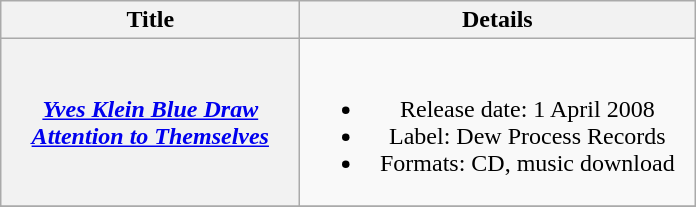<table class="wikitable plainrowheaders" style="text-align:center;">
<tr>
<th style="width:12em;">Title</th>
<th style="width:16em;">Details</th>
</tr>
<tr>
<th scope="row"><em><a href='#'>Yves Klein Blue Draw Attention to Themselves</a></em></th>
<td><br><ul><li>Release date: 1 April 2008</li><li>Label: Dew Process Records</li><li>Formats: CD, music download</li></ul></td>
</tr>
<tr>
</tr>
</table>
